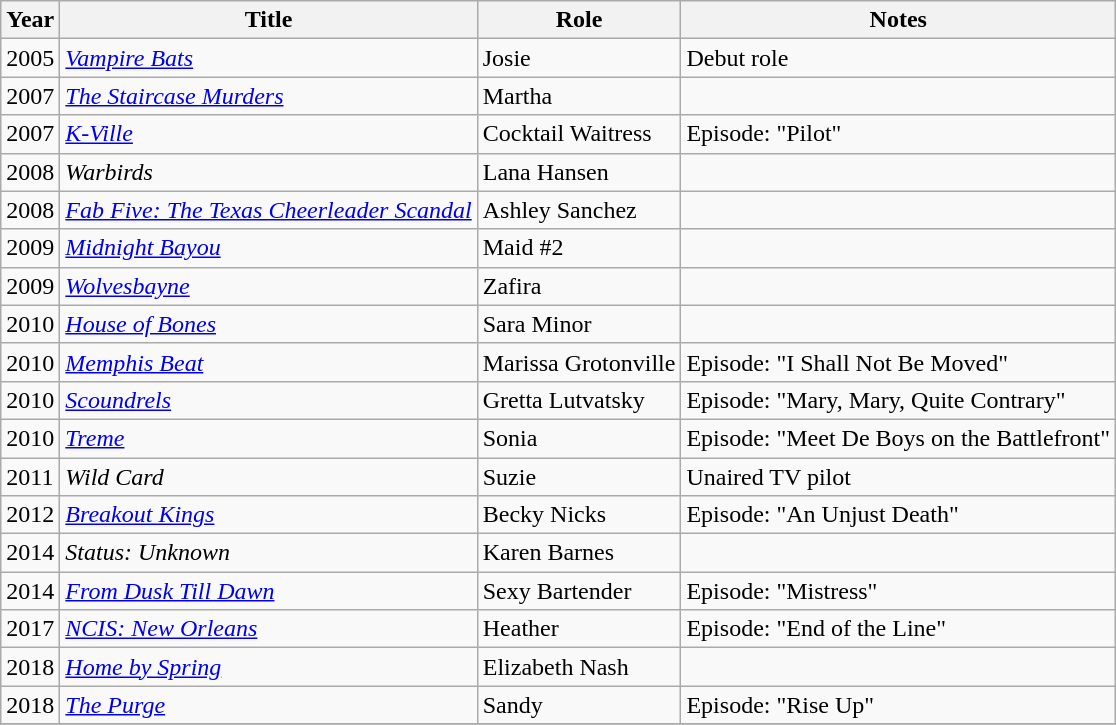<table class="wikitable sortable">
<tr>
<th>Year</th>
<th>Title</th>
<th>Role</th>
<th class="unsortable">Notes</th>
</tr>
<tr>
<td>2005</td>
<td><em><a href='#'>Vampire Bats</a></em></td>
<td>Josie</td>
<td>Debut role</td>
</tr>
<tr>
<td>2007</td>
<td><em><a href='#'>The Staircase Murders</a></em></td>
<td>Martha</td>
<td></td>
</tr>
<tr>
<td>2007</td>
<td><em><a href='#'>K-Ville</a></em></td>
<td>Cocktail Waitress</td>
<td>Episode: "Pilot"</td>
</tr>
<tr>
<td>2008</td>
<td><em>Warbirds</em></td>
<td>Lana Hansen</td>
<td></td>
</tr>
<tr>
<td>2008</td>
<td><em><a href='#'>Fab Five: The Texas Cheerleader Scandal</a></em></td>
<td>Ashley Sanchez</td>
<td></td>
</tr>
<tr>
<td>2009</td>
<td><em><a href='#'>Midnight Bayou</a></em></td>
<td>Maid #2</td>
<td></td>
</tr>
<tr>
<td>2009</td>
<td><em><a href='#'>Wolvesbayne</a></em></td>
<td>Zafira</td>
<td></td>
</tr>
<tr>
<td>2010</td>
<td><em><a href='#'>House of Bones</a></em></td>
<td>Sara Minor</td>
<td></td>
</tr>
<tr>
<td>2010</td>
<td><em><a href='#'>Memphis Beat</a></em></td>
<td>Marissa Grotonville</td>
<td>Episode: "I Shall Not Be Moved"</td>
</tr>
<tr>
<td>2010</td>
<td><em><a href='#'>Scoundrels</a></em></td>
<td>Gretta Lutvatsky</td>
<td>Episode: "Mary, Mary, Quite Contrary"</td>
</tr>
<tr>
<td>2010</td>
<td><em><a href='#'>Treme</a></em></td>
<td>Sonia</td>
<td>Episode: "Meet De Boys on the Battlefront"</td>
</tr>
<tr>
<td>2011</td>
<td><em>Wild Card</em></td>
<td>Suzie</td>
<td>Unaired TV pilot</td>
</tr>
<tr>
<td>2012</td>
<td><em><a href='#'>Breakout Kings</a></em></td>
<td>Becky Nicks</td>
<td>Episode: "An Unjust Death"</td>
</tr>
<tr>
<td>2014</td>
<td><em>Status: Unknown</em></td>
<td>Karen Barnes</td>
<td></td>
</tr>
<tr>
<td>2014</td>
<td><em><a href='#'>From Dusk Till Dawn</a></em></td>
<td>Sexy Bartender</td>
<td>Episode: "Mistress"</td>
</tr>
<tr>
<td>2017</td>
<td><em><a href='#'>NCIS: New Orleans</a></em></td>
<td>Heather</td>
<td>Episode: "End of the Line"</td>
</tr>
<tr>
<td>2018</td>
<td><em><a href='#'>Home by Spring</a></em></td>
<td>Elizabeth Nash</td>
<td></td>
</tr>
<tr>
<td>2018</td>
<td><em><a href='#'>The Purge</a></em></td>
<td>Sandy</td>
<td>Episode: "Rise Up"</td>
</tr>
<tr>
</tr>
</table>
